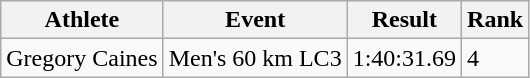<table class="wikitable">
<tr>
<th>Athlete</th>
<th>Event</th>
<th>Result</th>
<th>Rank</th>
</tr>
<tr>
<td>Gregory Caines</td>
<td>Men's 60 km LC3</td>
<td>1:40:31.69</td>
<td>4</td>
</tr>
</table>
